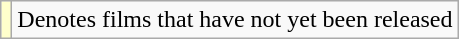<table class="wikitable">
<tr>
<td style="background:#FFFFCC;"></td>
<td>Denotes films that have not yet been released</td>
</tr>
</table>
